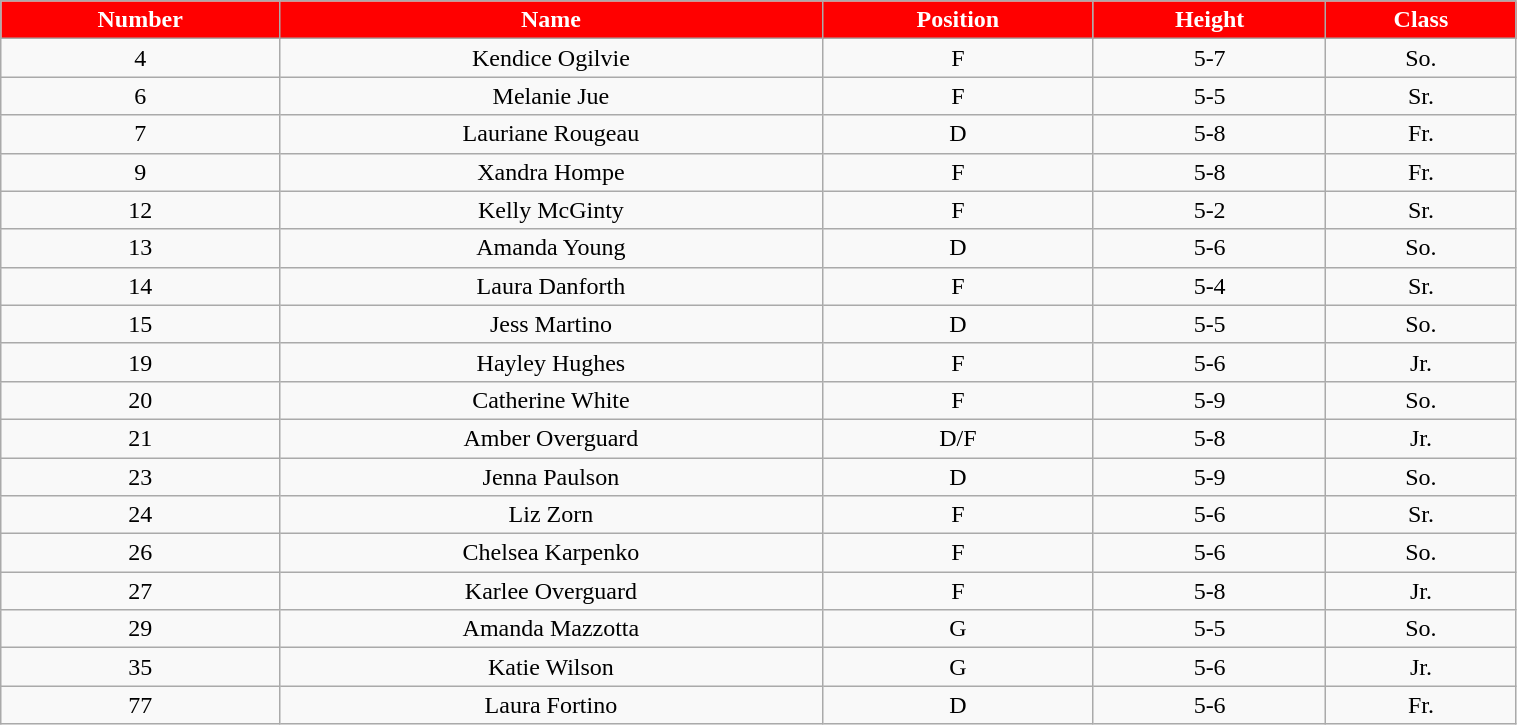<table class="wikitable" width="80%">
<tr align="center"  style="background:red;color:white;">
<td><strong>Number</strong></td>
<td><strong>Name</strong></td>
<td><strong>Position</strong></td>
<td><strong>Height</strong></td>
<td><strong>Class</strong></td>
</tr>
<tr align="center" bgcolor="">
<td>4</td>
<td>Kendice Ogilvie</td>
<td>F</td>
<td>5-7</td>
<td>So.</td>
</tr>
<tr align="center" bgcolor="">
<td>6</td>
<td>Melanie Jue</td>
<td>F</td>
<td>5-5</td>
<td>Sr.</td>
</tr>
<tr align="center" bgcolor="">
<td>7</td>
<td>Lauriane Rougeau</td>
<td>D</td>
<td>5-8</td>
<td>Fr.</td>
</tr>
<tr align="center" bgcolor="">
<td>9</td>
<td>Xandra Hompe</td>
<td>F</td>
<td>5-8</td>
<td>Fr.</td>
</tr>
<tr align="center" bgcolor="">
<td>12</td>
<td>Kelly McGinty</td>
<td>F</td>
<td>5-2</td>
<td>Sr.</td>
</tr>
<tr align="center" bgcolor="">
<td>13</td>
<td>Amanda Young</td>
<td>D</td>
<td>5-6</td>
<td>So.</td>
</tr>
<tr align="center" bgcolor="">
<td>14</td>
<td>Laura Danforth</td>
<td>F</td>
<td>5-4</td>
<td>Sr.</td>
</tr>
<tr align="center" bgcolor="">
<td>15</td>
<td>Jess Martino</td>
<td>D</td>
<td>5-5</td>
<td>So.</td>
</tr>
<tr align="center" bgcolor="">
<td>19</td>
<td>Hayley Hughes</td>
<td>F</td>
<td>5-6</td>
<td>Jr.</td>
</tr>
<tr align="center" bgcolor="">
<td>20</td>
<td>Catherine White</td>
<td>F</td>
<td>5-9</td>
<td>So.</td>
</tr>
<tr align="center" bgcolor="">
<td>21</td>
<td>Amber Overguard</td>
<td>D/F</td>
<td>5-8</td>
<td>Jr.</td>
</tr>
<tr align="center" bgcolor="">
<td>23</td>
<td>Jenna Paulson</td>
<td>D</td>
<td>5-9</td>
<td>So.</td>
</tr>
<tr align="center" bgcolor="">
<td>24</td>
<td>Liz Zorn</td>
<td>F</td>
<td>5-6</td>
<td>Sr.</td>
</tr>
<tr align="center" bgcolor="">
<td>26</td>
<td>Chelsea Karpenko</td>
<td>F</td>
<td>5-6</td>
<td>So.</td>
</tr>
<tr align="center" bgcolor="">
<td>27</td>
<td>Karlee Overguard</td>
<td>F</td>
<td>5-8</td>
<td>Jr.</td>
</tr>
<tr align="center" bgcolor="">
<td>29</td>
<td>Amanda Mazzotta</td>
<td>G</td>
<td>5-5</td>
<td>So.</td>
</tr>
<tr align="center" bgcolor="">
<td>35</td>
<td>Katie Wilson</td>
<td>G</td>
<td>5-6</td>
<td>Jr.</td>
</tr>
<tr align="center" bgcolor="">
<td>77</td>
<td>Laura Fortino</td>
<td>D</td>
<td>5-6</td>
<td>Fr.</td>
</tr>
</table>
